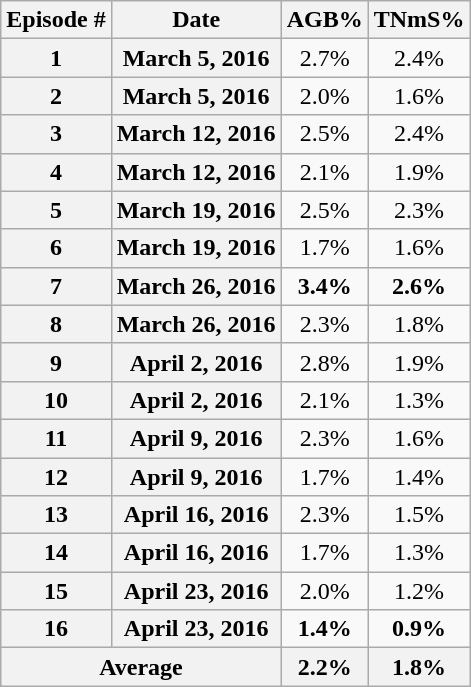<table class="wikitable">
<tr>
<th>Episode #</th>
<th>Date</th>
<th>AGB%</th>
<th>TNmS%</th>
</tr>
<tr>
<th>1</th>
<th>March 5, 2016</th>
<td align="center">2.7%</td>
<td align="center">2.4%</td>
</tr>
<tr>
<th>2</th>
<th>March 5, 2016</th>
<td align=center>2.0%</td>
<td align=center>1.6%</td>
</tr>
<tr>
<th>3</th>
<th>March 12, 2016</th>
<td align=center>2.5%</td>
<td align=center>2.4%</td>
</tr>
<tr>
<th>4</th>
<th>March 12, 2016</th>
<td align=center>2.1%</td>
<td align=center>1.9%</td>
</tr>
<tr>
<th>5</th>
<th>March 19, 2016</th>
<td align=center>2.5%</td>
<td align=center>2.3%</td>
</tr>
<tr>
<th>6</th>
<th>March 19, 2016</th>
<td align=center>1.7%</td>
<td align=center>1.6%</td>
</tr>
<tr>
<th>7</th>
<th>March 26, 2016</th>
<td align=center><span><strong>3.4%</strong></span></td>
<td align=center><span><strong>2.6%</strong></span></td>
</tr>
<tr>
<th>8</th>
<th>March 26, 2016</th>
<td align=center>2.3%</td>
<td align=center>1.8%</td>
</tr>
<tr>
<th>9</th>
<th>April 2, 2016</th>
<td align=center>2.8%</td>
<td align=center>1.9%</td>
</tr>
<tr>
<th>10</th>
<th>April 2, 2016</th>
<td align=center>2.1%</td>
<td align=center>1.3%</td>
</tr>
<tr>
<th>11</th>
<th>April 9, 2016</th>
<td align=center>2.3%</td>
<td align=center>1.6%</td>
</tr>
<tr>
<th>12</th>
<th>April 9, 2016</th>
<td align=center>1.7%</td>
<td align=center>1.4%</td>
</tr>
<tr>
<th>13</th>
<th>April 16, 2016</th>
<td align=center>2.3%</td>
<td align=center>1.5%</td>
</tr>
<tr>
<th>14</th>
<th>April 16, 2016</th>
<td align=center>1.7%</td>
<td align=center>1.3%</td>
</tr>
<tr>
<th>15</th>
<th>April 23, 2016</th>
<td align=center>2.0%</td>
<td align=center>1.2%</td>
</tr>
<tr>
<th>16</th>
<th>April 23, 2016</th>
<td align=center><span><strong>1.4%</strong></span></td>
<td align=center><span><strong>0.9%</strong></span></td>
</tr>
<tr>
<th colspan="2">Average</th>
<th>2.2%</th>
<th>1.8%</th>
</tr>
</table>
